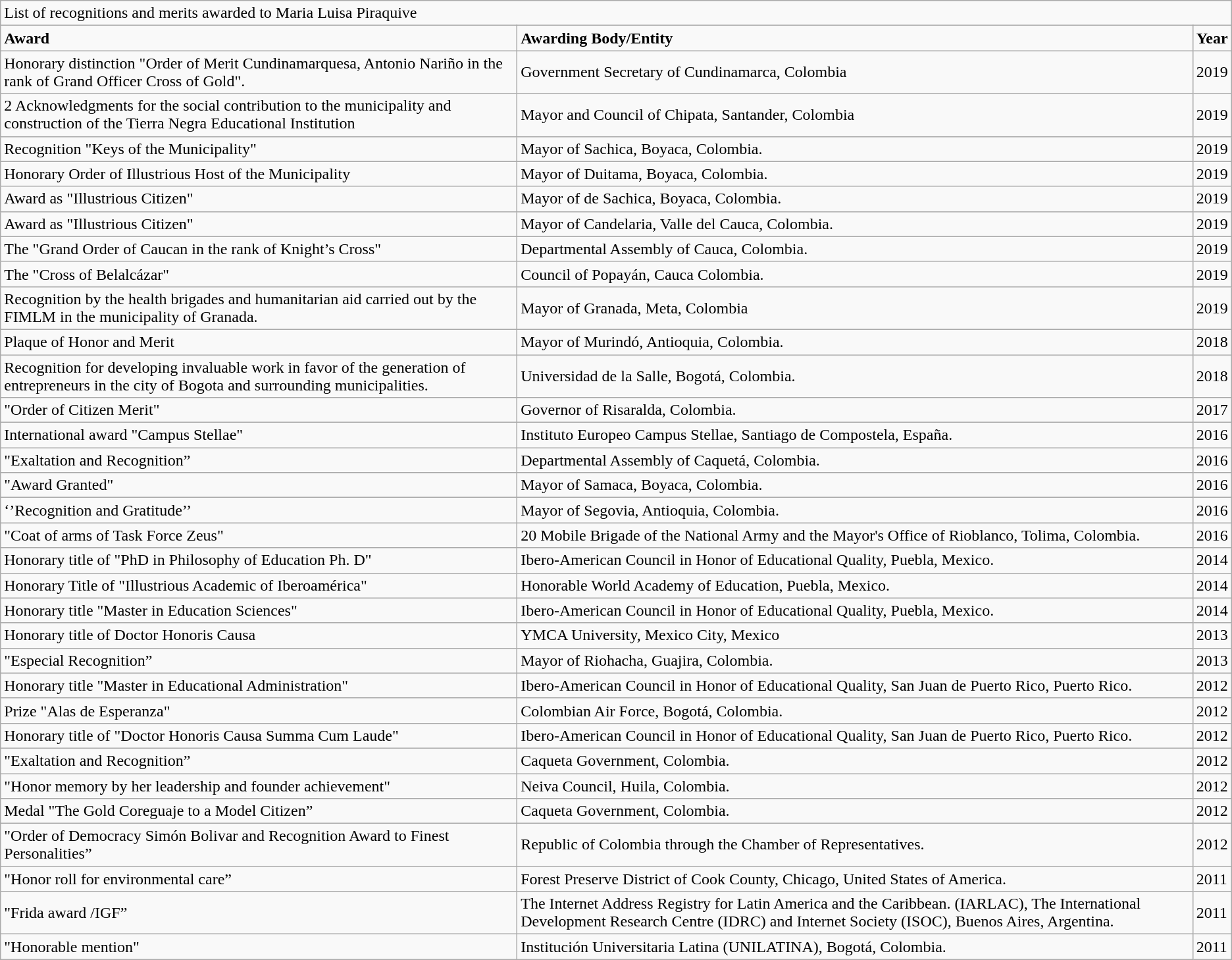<table class="wikitable">
<tr>
<td colspan="3">List of recognitions and merits awarded to Maria Luisa Piraquive</td>
</tr>
<tr>
<td><strong>Award</strong></td>
<td><strong>Awarding Body/Entity</strong></td>
<td><strong>Year</strong></td>
</tr>
<tr>
<td>Honorary distinction "Order of Merit Cundinamarquesa, Antonio Nariño in the rank of Grand Officer Cross of Gold".</td>
<td>Government Secretary of Cundinamarca, Colombia</td>
<td>2019</td>
</tr>
<tr>
<td>2 Acknowledgments for the social contribution to the municipality and construction of the Tierra Negra Educational Institution</td>
<td>Mayor and Council of Chipata, Santander, Colombia</td>
<td>2019</td>
</tr>
<tr>
<td>Recognition "Keys of the Municipality"</td>
<td>Mayor of Sachica, Boyaca, Colombia.</td>
<td>2019</td>
</tr>
<tr>
<td>Honorary Order of Illustrious Host of the Municipality</td>
<td>Mayor of Duitama, Boyaca, Colombia.</td>
<td>2019</td>
</tr>
<tr>
<td>Award as "Illustrious Citizen"</td>
<td>Mayor of de Sachica, Boyaca, Colombia.</td>
<td>2019</td>
</tr>
<tr>
<td>Award as "Illustrious Citizen"</td>
<td>Mayor of Candelaria, Valle del Cauca, Colombia.</td>
<td>2019</td>
</tr>
<tr>
<td>The "Grand Order of Caucan in the rank of Knight’s Cross"</td>
<td>Departmental Assembly of Cauca, Colombia.</td>
<td>2019</td>
</tr>
<tr>
<td>The "Cross of Belalcázar"</td>
<td>Council of Popayán, Cauca Colombia.</td>
<td>2019</td>
</tr>
<tr>
<td>Recognition by the health brigades and humanitarian aid carried out by the FIMLM in the municipality of Granada.</td>
<td>Mayor of Granada, Meta, Colombia</td>
<td>2019</td>
</tr>
<tr>
<td>Plaque of Honor and Merit</td>
<td>Mayor of Murindó, Antioquia, Colombia.</td>
<td>2018</td>
</tr>
<tr>
<td>Recognition for developing invaluable work in favor of the generation of entrepreneurs in the city of Bogota and surrounding municipalities.</td>
<td>Universidad de la Salle, Bogotá, Colombia.</td>
<td>2018</td>
</tr>
<tr>
<td>"Order of Citizen Merit"</td>
<td>Governor of Risaralda, Colombia.</td>
<td>2017</td>
</tr>
<tr>
<td>International award "Campus Stellae"</td>
<td>Instituto Europeo Campus Stellae, Santiago de Compostela, España.</td>
<td>2016</td>
</tr>
<tr>
<td>"Exaltation and Recognition”</td>
<td>Departmental Assembly of Caquetá, Colombia.</td>
<td>2016</td>
</tr>
<tr>
<td>"Award Granted"</td>
<td>Mayor of Samaca, Boyaca, Colombia.</td>
<td>2016</td>
</tr>
<tr>
<td>‘’Recognition and Gratitude’’</td>
<td>Mayor of Segovia, Antioquia, Colombia.</td>
<td>2016</td>
</tr>
<tr>
<td>"Coat of arms of Task Force Zeus"</td>
<td>20 Mobile Brigade of the National Army and the Mayor's Office of Rioblanco, Tolima, Colombia.</td>
<td>2016</td>
</tr>
<tr>
<td>Honorary title of "PhD in Philosophy of Education Ph. D"</td>
<td>Ibero-American Council in Honor of Educational Quality, Puebla, Mexico.</td>
<td>2014</td>
</tr>
<tr>
<td>Honorary Title of "Illustrious Academic of Iberoamérica"</td>
<td>Honorable World Academy of Education, Puebla, Mexico.</td>
<td>2014</td>
</tr>
<tr>
<td>Honorary title "Master in Education Sciences"</td>
<td>Ibero-American Council in Honor of Educational Quality, Puebla, Mexico.</td>
<td>2014</td>
</tr>
<tr>
<td>Honorary title of Doctor Honoris Causa</td>
<td>YMCA University, Mexico City, Mexico</td>
<td>2013</td>
</tr>
<tr>
<td>"Especial Recognition”</td>
<td>Mayor of Riohacha, Guajira, Colombia.</td>
<td>2013</td>
</tr>
<tr>
<td>Honorary title "Master in Educational Administration"</td>
<td>Ibero-American Council in Honor of Educational Quality, San Juan de Puerto Rico, Puerto Rico.</td>
<td>2012</td>
</tr>
<tr>
<td>Prize "Alas de Esperanza"</td>
<td>Colombian Air Force, Bogotá, Colombia.</td>
<td>2012</td>
</tr>
<tr>
<td>Honorary title of "Doctor Honoris Causa Summa Cum Laude"</td>
<td>Ibero-American Council in Honor of Educational Quality, San Juan de Puerto Rico, Puerto Rico.</td>
<td>2012</td>
</tr>
<tr>
<td>"Exaltation and Recognition”</td>
<td>Caqueta Government, Colombia.</td>
<td>2012</td>
</tr>
<tr>
<td>"Honor memory by her leadership and founder achievement"</td>
<td>Neiva Council, Huila, Colombia.</td>
<td>2012</td>
</tr>
<tr>
<td>Medal "The Gold Coreguaje to a Model Citizen”</td>
<td>Caqueta Government, Colombia.</td>
<td>2012</td>
</tr>
<tr>
<td>"Order of Democracy Simón Bolivar and Recognition Award to Finest Personalities”</td>
<td>Republic of Colombia through the Chamber of Representatives.</td>
<td>2012</td>
</tr>
<tr>
<td>"Honor roll for environmental care”</td>
<td>Forest Preserve District of Cook County, Chicago, United States of America.</td>
<td>2011</td>
</tr>
<tr>
<td>"Frida award /IGF”</td>
<td>The Internet Address Registry for Latin America and the Caribbean. (IARLAC), The International Development Research Centre (IDRC) and Internet Society (ISOC), Buenos Aires, Argentina.</td>
<td>2011</td>
</tr>
<tr>
<td>"Honorable mention"</td>
<td>Institución Universitaria Latina (UNILATINA), Bogotá, Colombia.</td>
<td>2011</td>
</tr>
</table>
